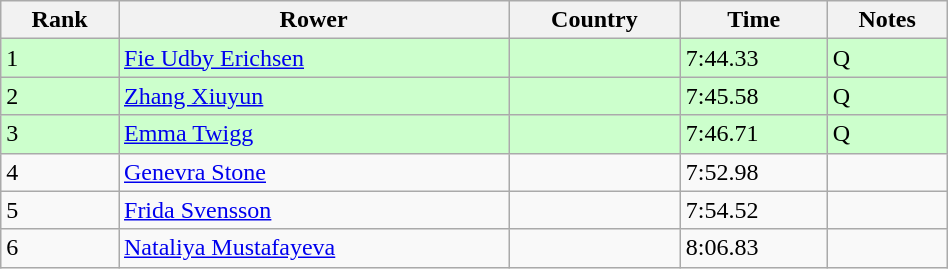<table class="wikitable sortable" width=50%>
<tr>
<th>Rank</th>
<th>Rower</th>
<th>Country</th>
<th>Time</th>
<th>Notes</th>
</tr>
<tr bgcolor=ccffcc>
<td>1</td>
<td><a href='#'>Fie Udby Erichsen</a></td>
<td></td>
<td>7:44.33</td>
<td>Q</td>
</tr>
<tr bgcolor=ccffcc>
<td>2</td>
<td><a href='#'>Zhang Xiuyun</a></td>
<td></td>
<td>7:45.58</td>
<td>Q</td>
</tr>
<tr bgcolor=ccffcc>
<td>3</td>
<td><a href='#'>Emma Twigg</a></td>
<td></td>
<td>7:46.71</td>
<td>Q</td>
</tr>
<tr>
<td>4</td>
<td><a href='#'>Genevra Stone</a></td>
<td></td>
<td>7:52.98</td>
<td></td>
</tr>
<tr>
<td>5</td>
<td><a href='#'>Frida Svensson</a></td>
<td></td>
<td>7:54.52</td>
<td></td>
</tr>
<tr>
<td>6</td>
<td><a href='#'>Nataliya Mustafayeva</a></td>
<td></td>
<td>8:06.83</td>
<td></td>
</tr>
</table>
